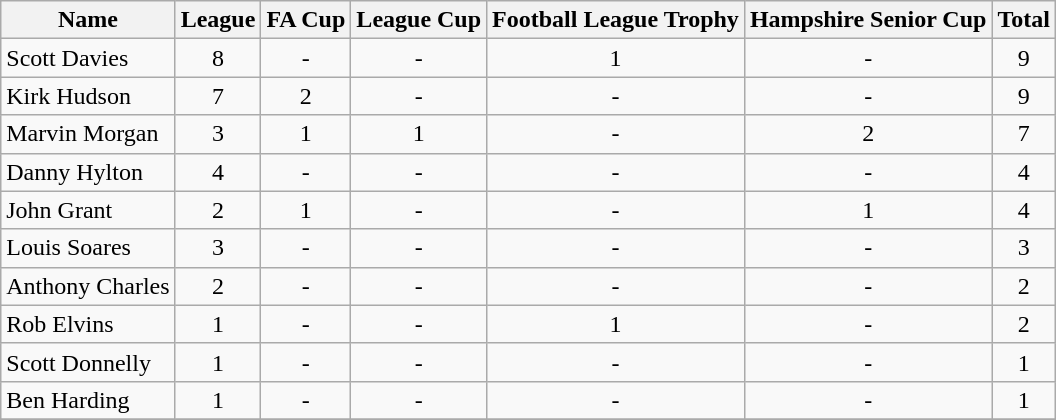<table class="wikitable" style="text-align:center">
<tr>
<th>Name</th>
<th>League</th>
<th>FA Cup</th>
<th>League Cup</th>
<th>Football League Trophy</th>
<th>Hampshire Senior Cup</th>
<th>Total</th>
</tr>
<tr>
<td align="left">Scott Davies</td>
<td>8</td>
<td>-</td>
<td>-</td>
<td>1</td>
<td>-</td>
<td>9</td>
</tr>
<tr>
<td align="left">Kirk Hudson</td>
<td>7</td>
<td>2</td>
<td>-</td>
<td>-</td>
<td>-</td>
<td>9</td>
</tr>
<tr>
<td align="left">Marvin Morgan</td>
<td>3</td>
<td>1</td>
<td>1</td>
<td>-</td>
<td>2</td>
<td>7</td>
</tr>
<tr>
<td align="left">Danny Hylton</td>
<td>4</td>
<td>-</td>
<td>-</td>
<td>-</td>
<td>-</td>
<td>4</td>
</tr>
<tr>
<td align="left">John Grant</td>
<td>2</td>
<td>1</td>
<td>-</td>
<td>-</td>
<td>1</td>
<td>4</td>
</tr>
<tr>
<td align="left">Louis Soares</td>
<td>3</td>
<td>-</td>
<td>-</td>
<td>-</td>
<td>-</td>
<td>3</td>
</tr>
<tr>
<td align="left">Anthony Charles</td>
<td>2</td>
<td>-</td>
<td>-</td>
<td>-</td>
<td>-</td>
<td>2</td>
</tr>
<tr>
<td align="left">Rob Elvins</td>
<td>1</td>
<td>-</td>
<td>-</td>
<td>1</td>
<td>-</td>
<td>2</td>
</tr>
<tr>
<td align="left">Scott Donnelly</td>
<td>1</td>
<td>-</td>
<td>-</td>
<td>-</td>
<td>-</td>
<td>1</td>
</tr>
<tr>
<td align="left">Ben Harding</td>
<td>1</td>
<td>-</td>
<td>-</td>
<td>-</td>
<td>-</td>
<td>1</td>
</tr>
<tr>
</tr>
</table>
